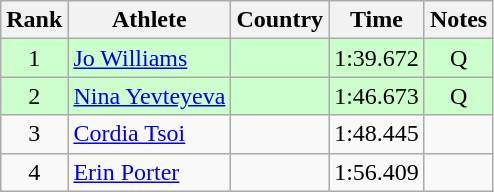<table class="wikitable sortable" style="text-align:center">
<tr>
<th>Rank</th>
<th>Athlete</th>
<th>Country</th>
<th>Time</th>
<th>Notes</th>
</tr>
<tr bgcolor=ccffcc>
<td>1</td>
<td align=left><a href='#'>Jo Williams</a></td>
<td align=left></td>
<td>1:39.672</td>
<td>Q</td>
</tr>
<tr bgcolor=ccffcc>
<td>2</td>
<td align=left><a href='#'>Nina Yevteyeva</a></td>
<td align=left></td>
<td>1:46.673</td>
<td>Q</td>
</tr>
<tr>
<td>3</td>
<td align=left><a href='#'>Cordia Tsoi</a></td>
<td align=left></td>
<td>1:48.445</td>
<td></td>
</tr>
<tr>
<td>4</td>
<td align=left><a href='#'>Erin Porter</a></td>
<td align=left></td>
<td>1:56.409</td>
<td></td>
</tr>
</table>
